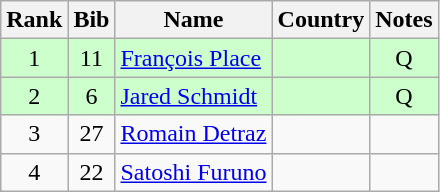<table class="wikitable" style="text-align:center;">
<tr>
<th>Rank</th>
<th>Bib</th>
<th>Name</th>
<th>Country</th>
<th>Notes</th>
</tr>
<tr bgcolor=ccffcc>
<td>1</td>
<td>11</td>
<td align=left><a href='#'>François Place</a></td>
<td align=left></td>
<td>Q</td>
</tr>
<tr bgcolor=ccffcc>
<td>2</td>
<td>6</td>
<td align=left><a href='#'>Jared Schmidt</a></td>
<td align=left></td>
<td>Q</td>
</tr>
<tr>
<td>3</td>
<td>27</td>
<td align=left><a href='#'>Romain Detraz</a></td>
<td align=left></td>
<td></td>
</tr>
<tr>
<td>4</td>
<td>22</td>
<td align=left><a href='#'>Satoshi Furuno</a></td>
<td align=left></td>
<td></td>
</tr>
</table>
